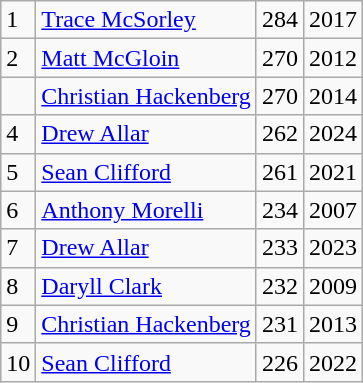<table class="wikitable">
<tr>
<td>1</td>
<td><a href='#'>Trace McSorley</a></td>
<td>284</td>
<td>2017</td>
</tr>
<tr>
<td>2</td>
<td><a href='#'>Matt McGloin</a></td>
<td>270</td>
<td>2012</td>
</tr>
<tr>
<td></td>
<td><a href='#'>Christian Hackenberg</a></td>
<td>270</td>
<td>2014</td>
</tr>
<tr>
<td>4</td>
<td><a href='#'>Drew Allar</a></td>
<td>262</td>
<td>2024</td>
</tr>
<tr>
<td>5</td>
<td><a href='#'>Sean Clifford</a></td>
<td>261</td>
<td>2021</td>
</tr>
<tr>
<td>6</td>
<td><a href='#'>Anthony Morelli</a></td>
<td>234</td>
<td>2007</td>
</tr>
<tr>
<td>7</td>
<td><a href='#'>Drew Allar</a></td>
<td>233</td>
<td>2023</td>
</tr>
<tr>
<td>8</td>
<td><a href='#'>Daryll Clark</a></td>
<td>232</td>
<td>2009</td>
</tr>
<tr>
<td>9</td>
<td><a href='#'>Christian Hackenberg</a></td>
<td>231</td>
<td>2013</td>
</tr>
<tr>
<td>10</td>
<td><a href='#'>Sean Clifford</a></td>
<td>226</td>
<td>2022</td>
</tr>
</table>
